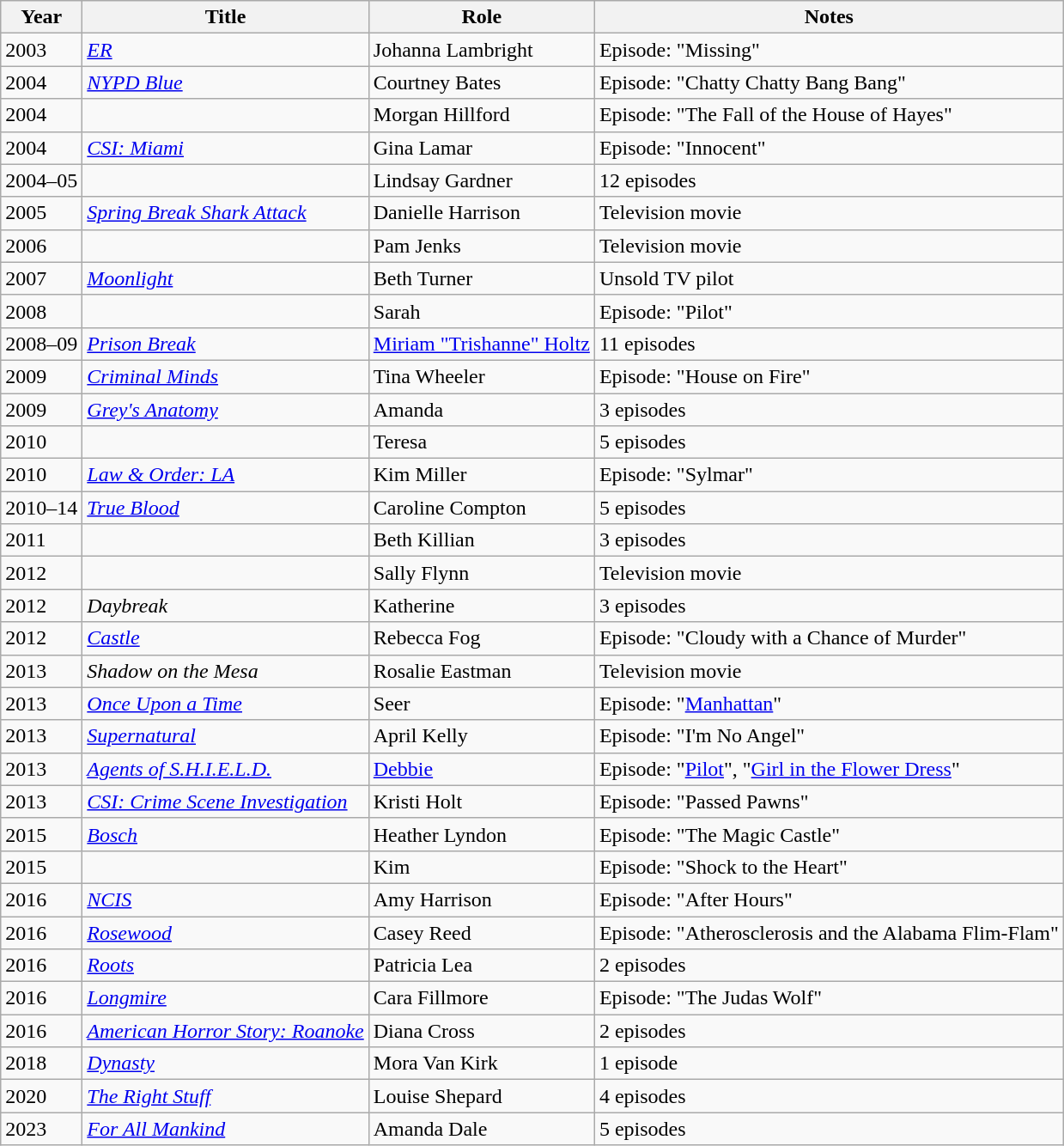<table class="wikitable sortable">
<tr>
<th>Year</th>
<th>Title</th>
<th>Role</th>
<th class="unsortable">Notes</th>
</tr>
<tr>
<td>2003</td>
<td><em><a href='#'>ER</a></em></td>
<td>Johanna Lambright</td>
<td>Episode: "Missing"</td>
</tr>
<tr>
<td>2004</td>
<td><em><a href='#'>NYPD Blue</a></em></td>
<td>Courtney Bates</td>
<td>Episode: "Chatty Chatty Bang Bang"</td>
</tr>
<tr>
<td>2004</td>
<td><em></em></td>
<td>Morgan Hillford</td>
<td>Episode: "The Fall of the House of Hayes"</td>
</tr>
<tr>
<td>2004</td>
<td><em><a href='#'>CSI: Miami</a></em></td>
<td>Gina Lamar</td>
<td>Episode: "Innocent"</td>
</tr>
<tr>
<td>2004–05</td>
<td><em></em></td>
<td>Lindsay Gardner</td>
<td>12 episodes</td>
</tr>
<tr>
<td>2005</td>
<td><em><a href='#'>Spring Break Shark Attack</a></em></td>
<td>Danielle Harrison</td>
<td>Television movie</td>
</tr>
<tr>
<td>2006</td>
<td><em></em></td>
<td>Pam Jenks</td>
<td>Television movie</td>
</tr>
<tr>
<td>2007</td>
<td><em><a href='#'>Moonlight</a></em></td>
<td>Beth Turner</td>
<td>Unsold TV pilot</td>
</tr>
<tr>
<td>2008</td>
<td><em></em></td>
<td>Sarah</td>
<td>Episode: "Pilot"</td>
</tr>
<tr>
<td>2008–09</td>
<td><em><a href='#'>Prison Break</a></em></td>
<td><a href='#'>Miriam "Trishanne" Holtz</a></td>
<td>11 episodes</td>
</tr>
<tr>
<td>2009</td>
<td><em><a href='#'>Criminal Minds</a></em></td>
<td>Tina Wheeler</td>
<td>Episode: "House on Fire"</td>
</tr>
<tr>
<td>2009</td>
<td><em><a href='#'>Grey's Anatomy</a></em></td>
<td>Amanda</td>
<td>3 episodes</td>
</tr>
<tr>
<td>2010</td>
<td><em></em></td>
<td>Teresa</td>
<td>5 episodes</td>
</tr>
<tr>
<td>2010</td>
<td><em><a href='#'>Law & Order: LA</a></em></td>
<td>Kim Miller</td>
<td>Episode: "Sylmar"</td>
</tr>
<tr>
<td>2010–14</td>
<td><em><a href='#'>True Blood</a></em></td>
<td>Caroline Compton</td>
<td>5 episodes</td>
</tr>
<tr>
<td>2011</td>
<td><em></em></td>
<td>Beth Killian</td>
<td>3 episodes</td>
</tr>
<tr>
<td>2012</td>
<td><em></em></td>
<td>Sally Flynn</td>
<td>Television movie</td>
</tr>
<tr>
<td>2012</td>
<td><em>Daybreak</em></td>
<td>Katherine</td>
<td>3 episodes</td>
</tr>
<tr>
<td>2012</td>
<td><em><a href='#'>Castle</a></em></td>
<td>Rebecca Fog</td>
<td>Episode: "Cloudy with a Chance of Murder"</td>
</tr>
<tr>
<td>2013</td>
<td><em>Shadow on the Mesa</em></td>
<td>Rosalie Eastman</td>
<td>Television movie</td>
</tr>
<tr>
<td>2013</td>
<td><em><a href='#'>Once Upon a Time</a></em></td>
<td>Seer</td>
<td>Episode: "<a href='#'>Manhattan</a>"</td>
</tr>
<tr>
<td>2013</td>
<td><em><a href='#'>Supernatural</a></em></td>
<td>April Kelly</td>
<td>Episode: "I'm No Angel"</td>
</tr>
<tr>
<td>2013</td>
<td><em><a href='#'>Agents of S.H.I.E.L.D.</a></em></td>
<td><a href='#'>Debbie</a></td>
<td>Episode: "<a href='#'>Pilot</a>", "<a href='#'>Girl in the Flower Dress</a>"</td>
</tr>
<tr>
<td>2013</td>
<td><em><a href='#'>CSI: Crime Scene Investigation</a></em></td>
<td>Kristi Holt</td>
<td>Episode: "Passed Pawns"</td>
</tr>
<tr>
<td>2015</td>
<td><em><a href='#'>Bosch</a></em></td>
<td>Heather Lyndon</td>
<td>Episode: "The Magic Castle"</td>
</tr>
<tr>
<td>2015</td>
<td><em></em></td>
<td>Kim</td>
<td>Episode: "Shock to the Heart"</td>
</tr>
<tr>
<td>2016</td>
<td><em><a href='#'>NCIS</a></em></td>
<td>Amy Harrison</td>
<td>Episode: "After Hours"</td>
</tr>
<tr>
<td>2016</td>
<td><em><a href='#'>Rosewood</a></em></td>
<td>Casey Reed</td>
<td>Episode: "Atherosclerosis and the Alabama Flim-Flam"</td>
</tr>
<tr>
<td>2016</td>
<td><em><a href='#'>Roots</a></em></td>
<td>Patricia Lea</td>
<td>2 episodes</td>
</tr>
<tr>
<td>2016</td>
<td><em><a href='#'>Longmire</a></em></td>
<td>Cara Fillmore</td>
<td>Episode: "The Judas Wolf"</td>
</tr>
<tr>
<td>2016</td>
<td><em><a href='#'>American Horror Story: Roanoke</a></em></td>
<td>Diana Cross</td>
<td>2 episodes</td>
</tr>
<tr>
<td>2018</td>
<td><em><a href='#'>Dynasty</a></em></td>
<td>Mora Van Kirk</td>
<td>1 episode</td>
</tr>
<tr>
<td>2020</td>
<td><em><a href='#'>The Right Stuff</a></em></td>
<td>Louise Shepard</td>
<td>4 episodes</td>
</tr>
<tr>
<td>2023</td>
<td><em><a href='#'>For All Mankind</a></em></td>
<td>Amanda Dale</td>
<td>5 episodes</td>
</tr>
</table>
